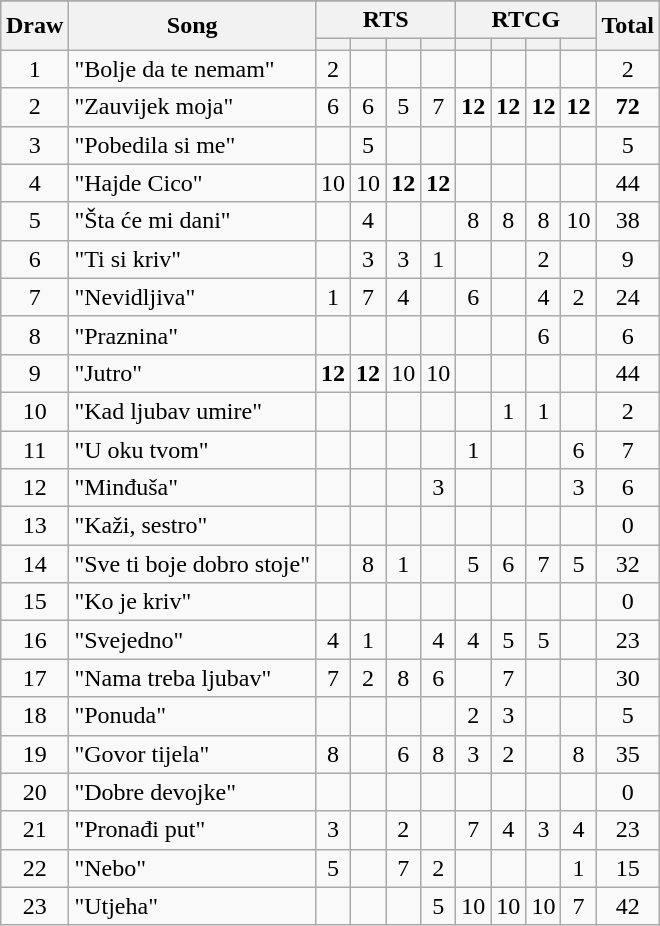<table class="wikitable plainrowheaders" style="margin: 1em auto 1em auto; text-align:center;">
<tr>
</tr>
<tr>
<th rowspan="2">Draw</th>
<th rowspan="2">Song</th>
<th colspan="4">RTS</th>
<th colspan="4">RTCG</th>
<th rowspan="2">Total</th>
</tr>
<tr>
<th></th>
<th></th>
<th></th>
<th></th>
<th></th>
<th></th>
<th></th>
<th></th>
</tr>
<tr>
<td>1</td>
<td align="left">"Bolje da te nemam"</td>
<td>2</td>
<td></td>
<td></td>
<td></td>
<td></td>
<td></td>
<td></td>
<td></td>
<td>2</td>
</tr>
<tr>
<td>2</td>
<td align="left">"Zauvijek moja"</td>
<td>6</td>
<td>6</td>
<td>5</td>
<td>7</td>
<td><strong>12</strong></td>
<td><strong>12</strong></td>
<td><strong>12</strong></td>
<td><strong>12</strong></td>
<td><strong>72</strong></td>
</tr>
<tr>
<td>3</td>
<td align="left">"Pobedila si me"</td>
<td></td>
<td>5</td>
<td></td>
<td></td>
<td></td>
<td></td>
<td></td>
<td></td>
<td>5</td>
</tr>
<tr>
<td>4</td>
<td align="left">"Hajde Cico"</td>
<td>10</td>
<td>10</td>
<td><strong>12</strong></td>
<td><strong>12</strong></td>
<td></td>
<td></td>
<td></td>
<td></td>
<td>44</td>
</tr>
<tr>
<td>5</td>
<td align="left">"Šta će mi dani"</td>
<td></td>
<td>4</td>
<td></td>
<td></td>
<td>8</td>
<td>8</td>
<td>8</td>
<td>10</td>
<td>38</td>
</tr>
<tr>
<td>6</td>
<td align="left">"Ti si kriv"</td>
<td></td>
<td>3</td>
<td>3</td>
<td>1</td>
<td></td>
<td></td>
<td>2</td>
<td></td>
<td>9</td>
</tr>
<tr>
<td>7</td>
<td align="left">"Nevidljiva"</td>
<td>1</td>
<td>7</td>
<td>4</td>
<td></td>
<td>6</td>
<td></td>
<td>4</td>
<td>2</td>
<td>24</td>
</tr>
<tr>
<td>8</td>
<td align="left">"Praznina"</td>
<td></td>
<td></td>
<td></td>
<td></td>
<td></td>
<td></td>
<td>6</td>
<td></td>
<td>6</td>
</tr>
<tr>
<td>9</td>
<td align="left">"Jutro"</td>
<td><strong>12</strong></td>
<td><strong>12</strong></td>
<td>10</td>
<td>10</td>
<td></td>
<td></td>
<td></td>
<td></td>
<td>44</td>
</tr>
<tr>
<td>10</td>
<td align="left">"Kad ljubav umire"</td>
<td></td>
<td></td>
<td></td>
<td></td>
<td></td>
<td>1</td>
<td>1</td>
<td></td>
<td>2</td>
</tr>
<tr>
<td>11</td>
<td align="left">"U oku tvom"</td>
<td></td>
<td></td>
<td></td>
<td></td>
<td>1</td>
<td></td>
<td></td>
<td>6</td>
<td>7</td>
</tr>
<tr>
<td>12</td>
<td align="left">"Minđuša"</td>
<td></td>
<td></td>
<td></td>
<td>3</td>
<td></td>
<td></td>
<td></td>
<td>3</td>
<td>6</td>
</tr>
<tr>
<td>13</td>
<td align="left">"Kaži, sestro"</td>
<td></td>
<td></td>
<td></td>
<td></td>
<td></td>
<td></td>
<td></td>
<td></td>
<td>0</td>
</tr>
<tr>
<td>14</td>
<td align="left">"Sve ti boje dobro stoje"</td>
<td></td>
<td>8</td>
<td>1</td>
<td></td>
<td>5</td>
<td>6</td>
<td>7</td>
<td>5</td>
<td>32</td>
</tr>
<tr>
<td>15</td>
<td align="left">"Ko je kriv"</td>
<td></td>
<td></td>
<td></td>
<td></td>
<td></td>
<td></td>
<td></td>
<td></td>
<td>0</td>
</tr>
<tr>
<td>16</td>
<td align="left">"Svejedno"</td>
<td>4</td>
<td>1</td>
<td></td>
<td>4</td>
<td>4</td>
<td>5</td>
<td>5</td>
<td></td>
<td>23</td>
</tr>
<tr>
<td>17</td>
<td align="left">"Nama treba ljubav"</td>
<td>7</td>
<td>2</td>
<td>8</td>
<td>6</td>
<td></td>
<td>7</td>
<td></td>
<td></td>
<td>30</td>
</tr>
<tr>
<td>18</td>
<td align="left">"Ponuda"</td>
<td></td>
<td></td>
<td></td>
<td></td>
<td>2</td>
<td>3</td>
<td></td>
<td></td>
<td>5</td>
</tr>
<tr>
<td>19</td>
<td align="left">"Govor tijela"</td>
<td>8</td>
<td></td>
<td>6</td>
<td>8</td>
<td>3</td>
<td>2</td>
<td></td>
<td>8</td>
<td>35</td>
</tr>
<tr>
<td>20</td>
<td align="left">"Dobre devojke"</td>
<td></td>
<td></td>
<td></td>
<td></td>
<td></td>
<td></td>
<td></td>
<td></td>
<td>0</td>
</tr>
<tr>
<td>21</td>
<td align="left">"Pronađi put"</td>
<td>3</td>
<td></td>
<td>2</td>
<td></td>
<td>7</td>
<td>4</td>
<td>3</td>
<td>4</td>
<td>23</td>
</tr>
<tr>
<td>22</td>
<td align="left">"Nebo"</td>
<td>5</td>
<td></td>
<td>7</td>
<td>2</td>
<td></td>
<td></td>
<td></td>
<td>1</td>
<td>15</td>
</tr>
<tr>
<td>23</td>
<td align="left">"Utjeha"</td>
<td></td>
<td></td>
<td></td>
<td>5</td>
<td>10</td>
<td>10</td>
<td>10</td>
<td>7</td>
<td>42</td>
</tr>
</table>
